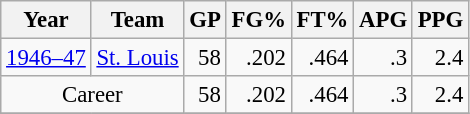<table class="wikitable sortable" style="font-size:95%; text-align:right;">
<tr>
<th>Year</th>
<th>Team</th>
<th>GP</th>
<th>FG%</th>
<th>FT%</th>
<th>APG</th>
<th>PPG</th>
</tr>
<tr>
<td style="text-align:left;"><a href='#'>1946–47</a></td>
<td style="text-align:left;"><a href='#'>St. Louis</a></td>
<td>58</td>
<td>.202</td>
<td>.464</td>
<td>.3</td>
<td>2.4</td>
</tr>
<tr>
<td style="text-align:center;" colspan="2">Career</td>
<td>58</td>
<td>.202</td>
<td>.464</td>
<td>.3</td>
<td>2.4</td>
</tr>
<tr>
</tr>
</table>
